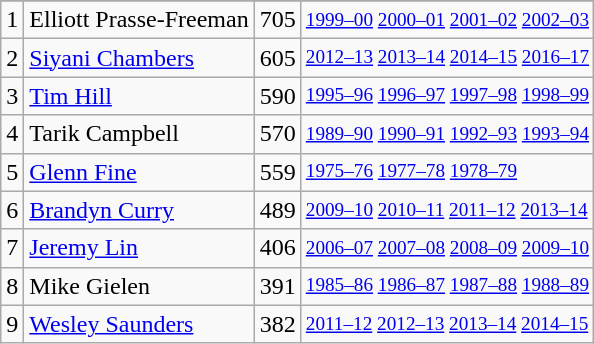<table class="wikitable">
<tr>
</tr>
<tr>
<td>1</td>
<td>Elliott Prasse-Freeman</td>
<td>705</td>
<td style="font-size:80%;"><a href='#'>1999–00</a> <a href='#'>2000–01</a> <a href='#'>2001–02</a> <a href='#'>2002–03</a></td>
</tr>
<tr>
<td>2</td>
<td><a href='#'>Siyani Chambers</a></td>
<td>605</td>
<td style="font-size:80%;"><a href='#'>2012–13</a> <a href='#'>2013–14</a> <a href='#'>2014–15</a> <a href='#'>2016–17</a></td>
</tr>
<tr>
<td>3</td>
<td><a href='#'>Tim Hill</a></td>
<td>590</td>
<td style="font-size:80%;"><a href='#'>1995–96</a> <a href='#'>1996–97</a> <a href='#'>1997–98</a> <a href='#'>1998–99</a></td>
</tr>
<tr>
<td>4</td>
<td>Tarik Campbell</td>
<td>570</td>
<td style="font-size:80%;"><a href='#'>1989–90</a> <a href='#'>1990–91</a> <a href='#'>1992–93</a> <a href='#'>1993–94</a></td>
</tr>
<tr>
<td>5</td>
<td><a href='#'>Glenn Fine</a></td>
<td>559</td>
<td style="font-size:80%;"><a href='#'>1975–76</a> <a href='#'>1977–78</a> <a href='#'>1978–79</a></td>
</tr>
<tr>
<td>6</td>
<td><a href='#'>Brandyn Curry</a></td>
<td>489</td>
<td style="font-size:80%;"><a href='#'>2009–10</a> <a href='#'>2010–11</a> <a href='#'>2011–12</a> <a href='#'>2013–14</a></td>
</tr>
<tr>
<td>7</td>
<td><a href='#'>Jeremy Lin</a></td>
<td>406</td>
<td style="font-size:80%;"><a href='#'>2006–07</a> <a href='#'>2007–08</a> <a href='#'>2008–09</a> <a href='#'>2009–10</a></td>
</tr>
<tr>
<td>8</td>
<td>Mike Gielen</td>
<td>391</td>
<td style="font-size:80%;"><a href='#'>1985–86</a> <a href='#'>1986–87</a> <a href='#'>1987–88</a> <a href='#'>1988–89</a></td>
</tr>
<tr>
<td>9</td>
<td><a href='#'>Wesley Saunders</a></td>
<td>382</td>
<td style="font-size:80%;"><a href='#'>2011–12</a> <a href='#'>2012–13</a> <a href='#'>2013–14</a> <a href='#'>2014–15</a></td>
</tr>
</table>
